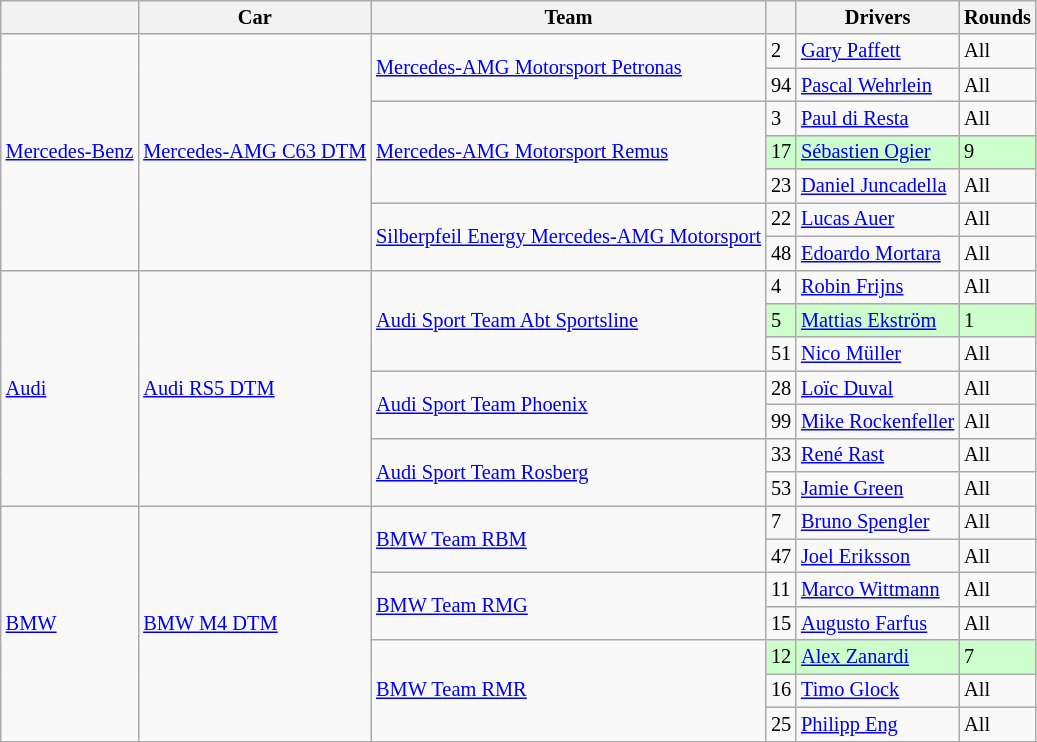<table class="wikitable" style="font-size: 85%;">
<tr>
<th></th>
<th>Car</th>
<th>Team</th>
<th></th>
<th>Drivers</th>
<th>Rounds</th>
</tr>
<tr>
<td rowspan=7><a href='#'>Mercedes-Benz</a></td>
<td rowspan=7><a href='#'>Mercedes-AMG C63 DTM</a></td>
<td rowspan=2> <a href='#'>Mercedes-AMG Motorsport Petronas</a></td>
<td>2</td>
<td> <a href='#'>Gary Paffett</a></td>
<td>All</td>
</tr>
<tr>
<td>94</td>
<td> <a href='#'>Pascal Wehrlein</a></td>
<td>All</td>
</tr>
<tr>
<td rowspan=3> <a href='#'>Mercedes-AMG Motorsport Remus</a></td>
<td>3</td>
<td> <a href='#'>Paul di Resta</a></td>
<td>All</td>
</tr>
<tr>
<td style="background-color: #ccffcc">17</td>
<td style="background-color: #ccffcc"> <a href='#'>Sébastien Ogier</a></td>
<td style="background-color: #ccffcc">9</td>
</tr>
<tr>
<td>23</td>
<td> <a href='#'>Daniel Juncadella</a></td>
<td>All</td>
</tr>
<tr>
<td rowspan=2> <a href='#'>Silberpfeil Energy Mercedes-AMG Motorsport</a></td>
<td>22</td>
<td> <a href='#'>Lucas Auer</a></td>
<td>All</td>
</tr>
<tr>
<td>48</td>
<td>  <a href='#'>Edoardo Mortara</a></td>
<td>All</td>
</tr>
<tr>
<td rowspan=7><a href='#'>Audi</a></td>
<td rowspan=7><a href='#'>Audi RS5 DTM</a></td>
<td rowspan=3> <a href='#'>Audi Sport Team Abt Sportsline</a></td>
<td>4</td>
<td> <a href='#'>Robin Frijns</a></td>
<td>All</td>
</tr>
<tr>
<td style="background-color: #ccffcc">5</td>
<td style="background-color: #ccffcc"> <a href='#'>Mattias Ekström</a></td>
<td style="background-color: #ccffcc">1</td>
</tr>
<tr>
<td>51</td>
<td> <a href='#'>Nico Müller</a></td>
<td>All</td>
</tr>
<tr>
<td rowspan=2> <a href='#'>Audi Sport Team Phoenix</a></td>
<td>28</td>
<td> <a href='#'>Loïc Duval</a></td>
<td>All</td>
</tr>
<tr>
<td>99</td>
<td> <a href='#'>Mike Rockenfeller</a></td>
<td>All</td>
</tr>
<tr>
<td rowspan=2> <a href='#'>Audi Sport Team Rosberg</a></td>
<td>33</td>
<td> <a href='#'>René Rast</a></td>
<td>All</td>
</tr>
<tr>
<td>53</td>
<td> <a href='#'>Jamie Green</a></td>
<td>All</td>
</tr>
<tr>
<td rowspan=7><a href='#'>BMW</a></td>
<td rowspan=7><a href='#'>BMW M4 DTM</a></td>
<td rowspan=2> <a href='#'>BMW Team RBM</a></td>
<td>7</td>
<td> <a href='#'>Bruno Spengler</a></td>
<td>All</td>
</tr>
<tr>
<td>47</td>
<td> <a href='#'>Joel Eriksson</a></td>
<td>All</td>
</tr>
<tr>
<td rowspan=2> <a href='#'>BMW Team RMG</a></td>
<td>11</td>
<td> <a href='#'>Marco Wittmann</a></td>
<td>All</td>
</tr>
<tr>
<td>15</td>
<td> <a href='#'>Augusto Farfus</a></td>
<td>All</td>
</tr>
<tr>
<td rowspan=3> <a href='#'>BMW Team RMR</a></td>
<td style="background-color: #ccffcc">12</td>
<td style="background-color: #ccffcc"> <a href='#'>Alex Zanardi</a></td>
<td style="background-color: #ccffcc">7</td>
</tr>
<tr>
<td>16</td>
<td> <a href='#'>Timo Glock</a></td>
<td>All</td>
</tr>
<tr>
<td>25</td>
<td> <a href='#'>Philipp Eng</a></td>
<td>All</td>
</tr>
<tr>
</tr>
</table>
